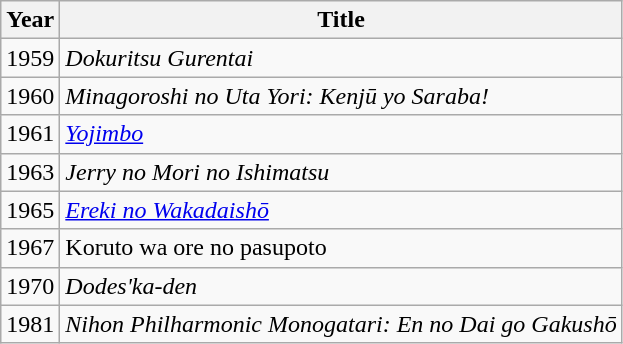<table class="wikitable">
<tr>
<th>Year</th>
<th>Title</th>
</tr>
<tr>
<td>1959</td>
<td><em>Dokuritsu Gurentai</em></td>
</tr>
<tr>
<td>1960</td>
<td><em>Minagoroshi no Uta Yori: Kenjū yo Saraba!</em></td>
</tr>
<tr>
<td>1961</td>
<td><em><a href='#'>Yojimbo</a></em></td>
</tr>
<tr>
<td>1963</td>
<td><em>Jerry no Mori no Ishimatsu</em></td>
</tr>
<tr>
<td>1965</td>
<td><em><a href='#'>Ereki no Wakadaishō</a></em></td>
</tr>
<tr>
<td>1967</td>
<td>Koruto wa ore no pasupoto</td>
</tr>
<tr>
<td>1970</td>
<td><em>Dodes'ka-den</em></td>
</tr>
<tr>
<td>1981</td>
<td><em>Nihon Philharmonic Monogatari: En no Dai go Gakushō</em></td>
</tr>
</table>
